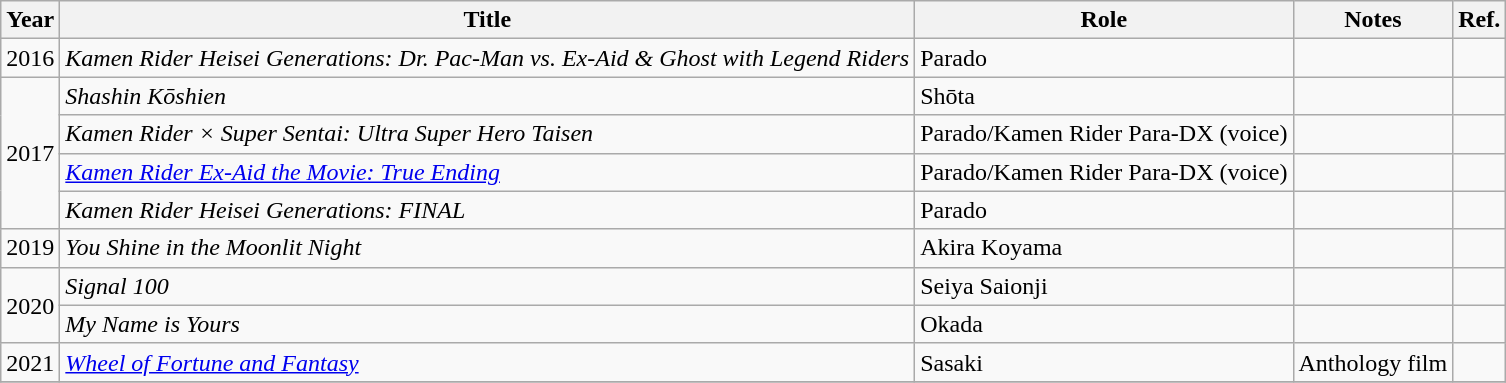<table class="wikitable">
<tr>
<th>Year</th>
<th>Title</th>
<th>Role</th>
<th>Notes</th>
<th>Ref.</th>
</tr>
<tr>
<td>2016</td>
<td><em>Kamen Rider Heisei Generations: Dr. Pac-Man vs. Ex-Aid & Ghost with Legend Riders</em></td>
<td>Parado</td>
<td></td>
<td></td>
</tr>
<tr>
<td rowspan="4">2017</td>
<td><em>Shashin Kōshien</em></td>
<td>Shōta</td>
<td></td>
<td></td>
</tr>
<tr>
<td><em>Kamen Rider × Super Sentai: Ultra Super Hero Taisen</em></td>
<td>Parado/Kamen Rider Para-DX (voice)</td>
<td></td>
<td></td>
</tr>
<tr>
<td><em><a href='#'>Kamen Rider Ex-Aid the Movie: True Ending</a></em></td>
<td>Parado/Kamen Rider Para-DX (voice)</td>
<td></td>
<td></td>
</tr>
<tr>
<td><em>Kamen Rider Heisei Generations: FINAL</em></td>
<td>Parado</td>
<td></td>
<td></td>
</tr>
<tr>
<td>2019</td>
<td><em>You Shine in the Moonlit Night</em></td>
<td>Akira Koyama</td>
<td></td>
<td></td>
</tr>
<tr>
<td rowspan="2">2020</td>
<td><em>Signal 100</em></td>
<td>Seiya Saionji</td>
<td></td>
<td></td>
</tr>
<tr>
<td><em>My Name is Yours</em></td>
<td>Okada</td>
<td></td>
<td></td>
</tr>
<tr>
<td>2021</td>
<td><em><a href='#'>Wheel of Fortune and Fantasy</a></em></td>
<td>Sasaki</td>
<td>Anthology film</td>
<td></td>
</tr>
<tr>
</tr>
</table>
